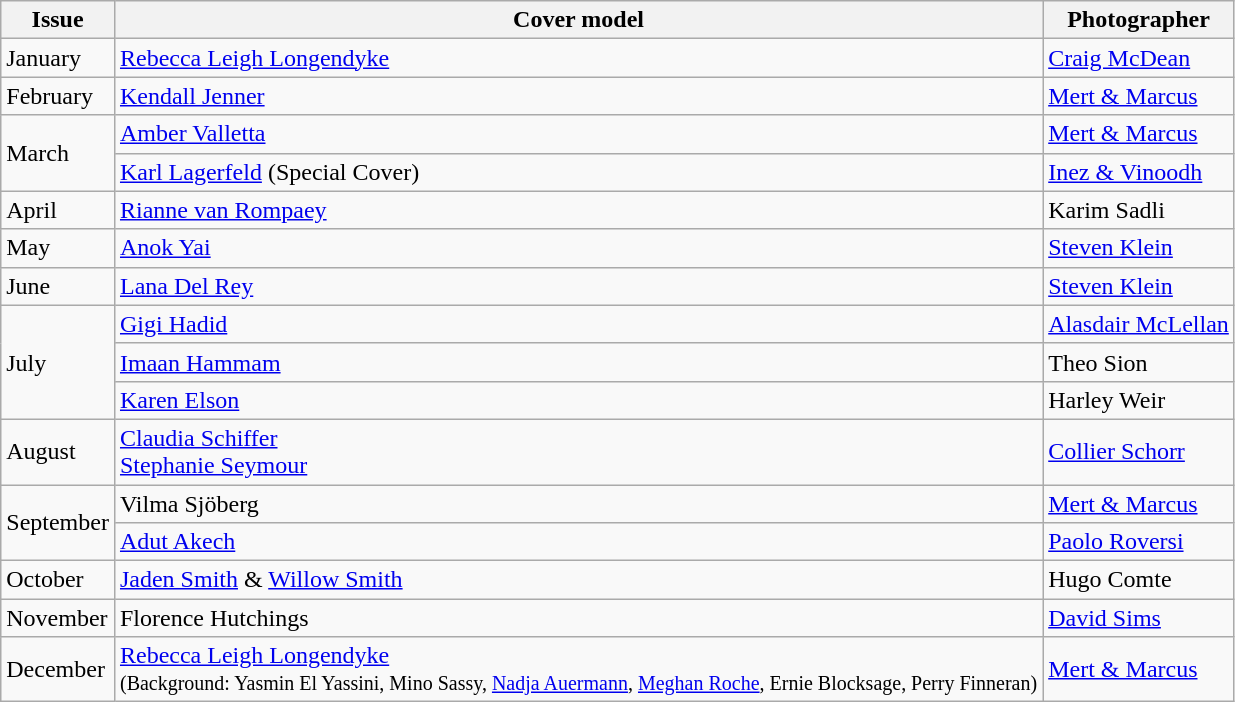<table class="sortable wikitable">
<tr>
<th>Issue</th>
<th>Cover model</th>
<th>Photographer</th>
</tr>
<tr>
<td>January</td>
<td><a href='#'>Rebecca Leigh Longendyke</a></td>
<td><a href='#'>Craig McDean</a></td>
</tr>
<tr>
<td>February</td>
<td><a href='#'>Kendall Jenner</a></td>
<td><a href='#'>Mert & Marcus</a></td>
</tr>
<tr>
<td rowspan=2>March</td>
<td><a href='#'>Amber Valletta</a></td>
<td><a href='#'>Mert & Marcus</a></td>
</tr>
<tr>
<td><a href='#'>Karl Lagerfeld</a> (Special Cover)</td>
<td><a href='#'>Inez & Vinoodh</a></td>
</tr>
<tr>
<td>April</td>
<td><a href='#'>Rianne van Rompaey</a></td>
<td>Karim Sadli</td>
</tr>
<tr>
<td>May</td>
<td><a href='#'>Anok Yai</a></td>
<td><a href='#'>Steven Klein</a></td>
</tr>
<tr>
<td>June</td>
<td><a href='#'>Lana Del Rey</a></td>
<td><a href='#'>Steven Klein</a></td>
</tr>
<tr>
<td rowspan=3>July</td>
<td><a href='#'>Gigi Hadid</a></td>
<td><a href='#'>Alasdair McLellan</a></td>
</tr>
<tr>
<td><a href='#'>Imaan Hammam</a></td>
<td>Theo Sion</td>
</tr>
<tr>
<td><a href='#'>Karen Elson</a></td>
<td>Harley Weir</td>
</tr>
<tr>
<td>August</td>
<td><a href='#'>Claudia Schiffer</a><br><a href='#'>Stephanie Seymour</a></td>
<td><a href='#'>Collier Schorr</a></td>
</tr>
<tr>
<td rowspan=2>September</td>
<td>Vilma Sjöberg</td>
<td><a href='#'>Mert & Marcus</a></td>
</tr>
<tr>
<td><a href='#'>Adut Akech</a></td>
<td><a href='#'>Paolo Roversi</a></td>
</tr>
<tr>
<td>October</td>
<td><a href='#'>Jaden Smith</a> & <a href='#'>Willow Smith</a></td>
<td>Hugo Comte</td>
</tr>
<tr>
<td>November</td>
<td>Florence Hutchings</td>
<td><a href='#'>David Sims</a></td>
</tr>
<tr>
<td>December</td>
<td><a href='#'>Rebecca Leigh Longendyke</a> <br> <small>(Background: Yasmin El Yassini, Mino Sassy, <a href='#'>Nadja Auermann</a>, <a href='#'>Meghan Roche</a>, Ernie Blocksage, Perry Finneran)</small></td>
<td><a href='#'>Mert & Marcus</a></td>
</tr>
</table>
